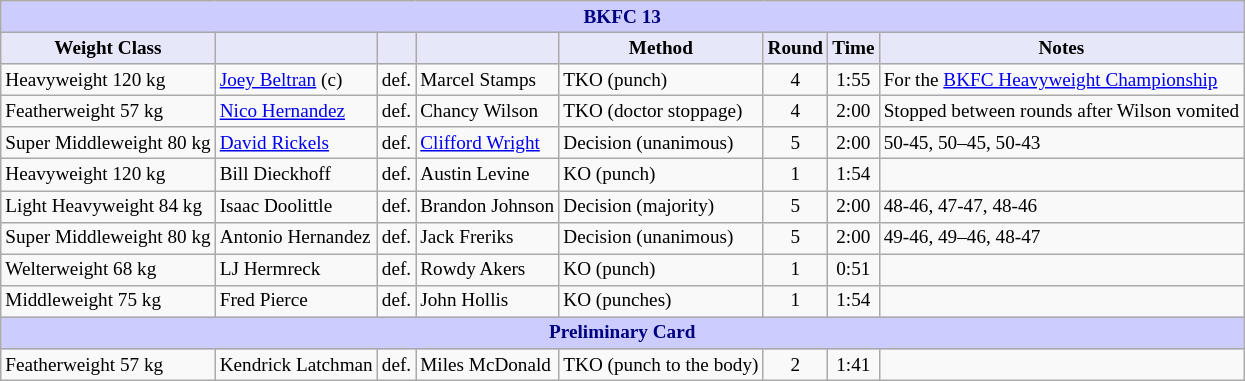<table class="wikitable" style="font-size: 80%;">
<tr>
<th colspan="8" style="background-color: #ccf; color: #000080; text-align: center;"><strong>BKFC 13</strong></th>
</tr>
<tr>
<th colspan="1" style="background-color: #E6E8FA; color: #000000; text-align: center;">Weight Class</th>
<th colspan="1" style="background-color: #E6E8FA; color: #000000; text-align: center;"></th>
<th colspan="1" style="background-color: #E6E8FA; color: #000000; text-align: center;"></th>
<th colspan="1" style="background-color: #E6E8FA; color: #000000; text-align: center;"></th>
<th colspan="1" style="background-color: #E6E8FA; color: #000000; text-align: center;">Method</th>
<th colspan="1" style="background-color: #E6E8FA; color: #000000; text-align: center;">Round</th>
<th colspan="1" style="background-color: #E6E8FA; color: #000000; text-align: center;">Time</th>
<th colspan="1" style="background-color: #E6E8FA; color: #000000; text-align: center;">Notes</th>
</tr>
<tr>
<td>Heavyweight 120 kg</td>
<td> <a href='#'>Joey Beltran</a> (c)</td>
<td align=center>def.</td>
<td> Marcel Stamps</td>
<td>TKO (punch)</td>
<td align=center>4</td>
<td align=center>1:55</td>
<td>For the <a href='#'>BKFC Heavyweight Championship</a></td>
</tr>
<tr>
<td>Featherweight 57 kg</td>
<td> <a href='#'>Nico Hernandez</a></td>
<td align=center>def.</td>
<td> Chancy Wilson</td>
<td>TKO (doctor stoppage)</td>
<td align=center>4</td>
<td align=center>2:00</td>
<td>Stopped between rounds after Wilson vomited</td>
</tr>
<tr>
<td>Super Middleweight 80 kg</td>
<td> <a href='#'>David Rickels</a></td>
<td align=center>def.</td>
<td> <a href='#'>Clifford Wright</a></td>
<td>Decision (unanimous)</td>
<td align=center>5</td>
<td align=center>2:00</td>
<td>50-45, 50–45, 50-43</td>
</tr>
<tr>
<td>Heavyweight 120 kg</td>
<td> Bill Dieckhoff</td>
<td align=center>def.</td>
<td> Austin Levine</td>
<td>KO (punch)</td>
<td align=center>1</td>
<td align=center>1:54</td>
<td></td>
</tr>
<tr>
<td>Light Heavyweight 84 kg</td>
<td> Isaac Doolittle</td>
<td align=center>def.</td>
<td> Brandon Johnson</td>
<td>Decision (majority)</td>
<td align=center>5</td>
<td align=center>2:00</td>
<td>48-46, 47-47, 48-46</td>
</tr>
<tr>
<td>Super Middleweight 80 kg</td>
<td> Antonio Hernandez</td>
<td align=center>def.</td>
<td> Jack Freriks</td>
<td>Decision (unanimous)</td>
<td align=center>5</td>
<td align=center>2:00</td>
<td>49-46, 49–46, 48-47</td>
</tr>
<tr>
<td>Welterweight 68 kg</td>
<td> LJ Hermreck</td>
<td align=center>def.</td>
<td> Rowdy Akers</td>
<td>KO (punch)</td>
<td align=center>1</td>
<td align=center>0:51</td>
<td></td>
</tr>
<tr>
<td>Middleweight 75 kg</td>
<td> Fred Pierce</td>
<td align=center>def.</td>
<td> John Hollis</td>
<td>KO (punches)</td>
<td align=center>1</td>
<td align=center>1:54</td>
<td></td>
</tr>
<tr>
<th colspan="8" style="background-color: #ccf; color: #000080; text-align: center;"><strong>Preliminary Card</strong></th>
</tr>
<tr>
<td>Featherweight 57 kg</td>
<td> Kendrick Latchman</td>
<td align=center>def.</td>
<td> Miles McDonald</td>
<td>TKO (punch to the body)</td>
<td align=center>2</td>
<td align=center>1:41</td>
<td></td>
</tr>
</table>
